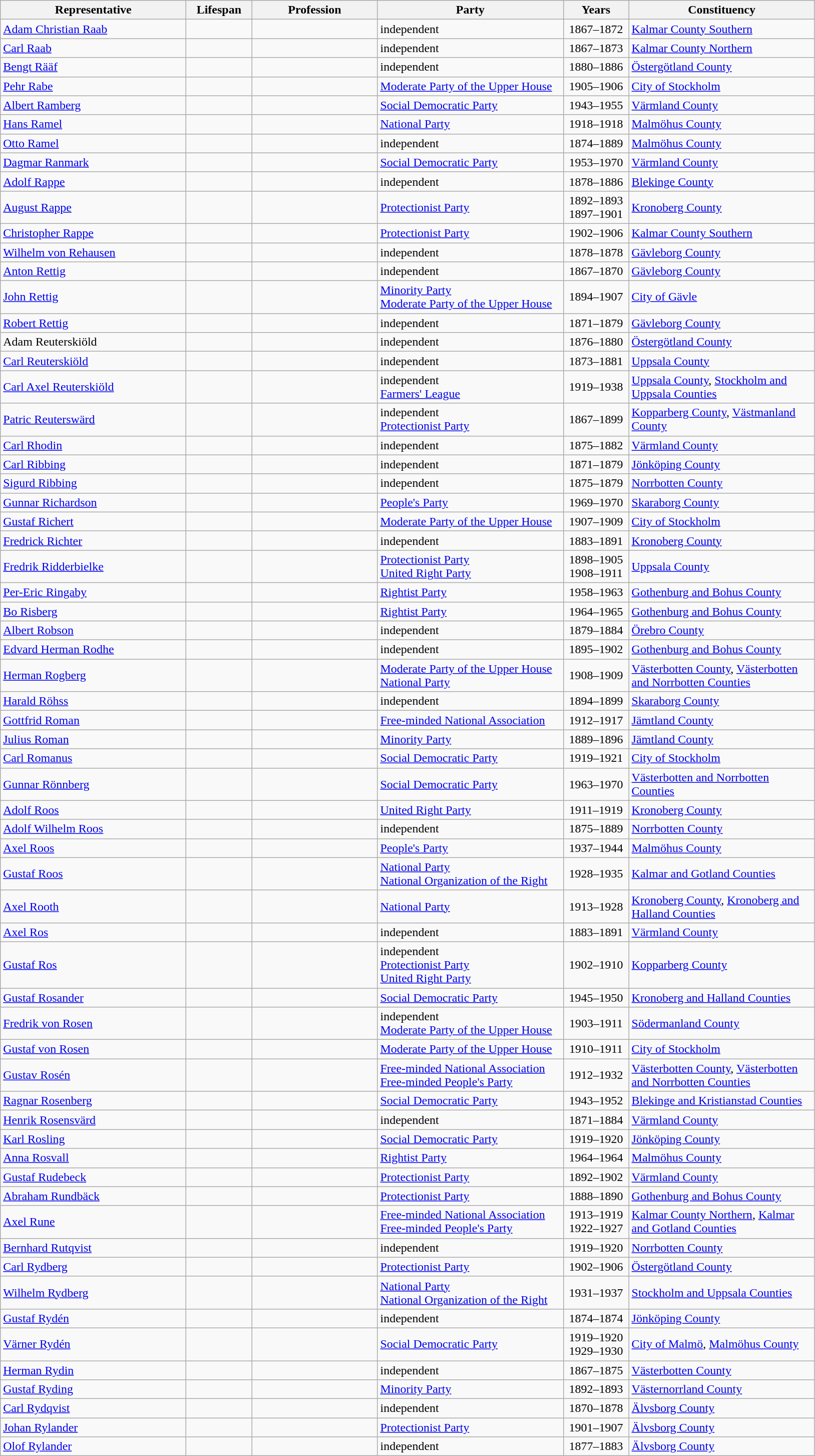<table class="wikitable">
<tr>
<th style="width:15em">Representative</th>
<th style="width:5em">Lifespan</th>
<th style="width:10em">Profession</th>
<th style="width:15em">Party</th>
<th style="width:5em">Years</th>
<th style="width:15em">Constituency</th>
</tr>
<tr>
<td><a href='#'>Adam Christian Raab</a></td>
<td align=center></td>
<td></td>
<td> independent</td>
<td align=center>1867–1872</td>
<td><a href='#'>Kalmar County Southern</a></td>
</tr>
<tr>
<td><a href='#'>Carl Raab</a></td>
<td align=center></td>
<td></td>
<td> independent</td>
<td align=center>1867–1873</td>
<td><a href='#'>Kalmar County Northern</a></td>
</tr>
<tr>
<td><a href='#'>Bengt Rääf</a></td>
<td align=center></td>
<td></td>
<td> independent</td>
<td align=center>1880–1886</td>
<td><a href='#'>Östergötland County</a></td>
</tr>
<tr>
<td><a href='#'>Pehr Rabe</a></td>
<td align=center></td>
<td></td>
<td> <a href='#'>Moderate Party of the Upper House</a></td>
<td align=center>1905–1906</td>
<td><a href='#'>City of Stockholm</a></td>
</tr>
<tr>
<td><a href='#'>Albert Ramberg</a></td>
<td align=center></td>
<td></td>
<td> <a href='#'>Social Democratic Party</a></td>
<td align=center>1943–1955</td>
<td><a href='#'>Värmland County</a></td>
</tr>
<tr>
<td><a href='#'>Hans Ramel</a></td>
<td align=center></td>
<td></td>
<td> <a href='#'>National Party</a></td>
<td align=center>1918–1918</td>
<td><a href='#'>Malmöhus County</a></td>
</tr>
<tr>
<td><a href='#'>Otto Ramel</a></td>
<td align=center></td>
<td></td>
<td> independent</td>
<td align=center>1874–1889</td>
<td><a href='#'>Malmöhus County</a></td>
</tr>
<tr>
<td><a href='#'>Dagmar Ranmark</a></td>
<td align=center></td>
<td></td>
<td> <a href='#'>Social Democratic Party</a></td>
<td align=center>1953–1970</td>
<td><a href='#'>Värmland County</a></td>
</tr>
<tr>
<td><a href='#'>Adolf Rappe</a></td>
<td align=center></td>
<td></td>
<td> independent</td>
<td align=center>1878–1886</td>
<td><a href='#'>Blekinge County</a></td>
</tr>
<tr>
<td><a href='#'>August Rappe</a></td>
<td align=center></td>
<td></td>
<td> <a href='#'>Protectionist Party</a></td>
<td align=center>1892–1893<br>1897–1901</td>
<td><a href='#'>Kronoberg County</a></td>
</tr>
<tr>
<td><a href='#'>Christopher Rappe</a></td>
<td align=center></td>
<td></td>
<td> <a href='#'>Protectionist Party</a></td>
<td align=center>1902–1906</td>
<td><a href='#'>Kalmar County Southern</a></td>
</tr>
<tr>
<td><a href='#'>Wilhelm von Rehausen</a></td>
<td align=center></td>
<td></td>
<td> independent</td>
<td align=center>1878–1878</td>
<td><a href='#'>Gävleborg County</a></td>
</tr>
<tr>
<td><a href='#'>Anton Rettig</a></td>
<td align=center></td>
<td></td>
<td> independent</td>
<td align=center>1867–1870</td>
<td><a href='#'>Gävleborg County</a></td>
</tr>
<tr>
<td><a href='#'>John Rettig</a></td>
<td align=center></td>
<td></td>
<td> <a href='#'>Minority Party</a><br> <a href='#'>Moderate Party of the Upper House</a></td>
<td align=center>1894–1907</td>
<td><a href='#'>City of Gävle</a></td>
</tr>
<tr>
<td><a href='#'>Robert Rettig</a></td>
<td align=center></td>
<td></td>
<td> independent</td>
<td align=center>1871–1879</td>
<td><a href='#'>Gävleborg County</a></td>
</tr>
<tr>
<td>Adam Reuterskiöld</td>
<td align=center></td>
<td></td>
<td> independent</td>
<td align=center>1876–1880</td>
<td><a href='#'>Östergötland County</a></td>
</tr>
<tr>
<td><a href='#'>Carl Reuterskiöld</a></td>
<td align=center></td>
<td></td>
<td> independent</td>
<td align=center>1873–1881</td>
<td><a href='#'>Uppsala County</a></td>
</tr>
<tr>
<td><a href='#'>Carl Axel Reuterskiöld</a></td>
<td align=center></td>
<td></td>
<td> independent<br> <a href='#'>Farmers' League</a></td>
<td align=center>1919–1938</td>
<td><a href='#'>Uppsala County</a>, <a href='#'>Stockholm and Uppsala Counties</a></td>
</tr>
<tr>
<td><a href='#'>Patric Reuterswärd</a></td>
<td align=center></td>
<td></td>
<td> independent<br> <a href='#'>Protectionist Party</a></td>
<td align=center>1867–1899</td>
<td><a href='#'>Kopparberg County</a>, <a href='#'>Västmanland County</a></td>
</tr>
<tr>
<td><a href='#'>Carl Rhodin</a></td>
<td align=center></td>
<td></td>
<td> independent</td>
<td align=center>1875–1882</td>
<td><a href='#'>Värmland County</a></td>
</tr>
<tr>
<td><a href='#'>Carl Ribbing</a></td>
<td align=center></td>
<td></td>
<td> independent</td>
<td align=center>1871–1879</td>
<td><a href='#'>Jönköping County</a></td>
</tr>
<tr>
<td><a href='#'>Sigurd Ribbing</a></td>
<td align=center></td>
<td></td>
<td> independent</td>
<td align=center>1875–1879</td>
<td><a href='#'>Norrbotten County</a></td>
</tr>
<tr>
<td><a href='#'>Gunnar Richardson</a></td>
<td align=center></td>
<td></td>
<td> <a href='#'>People's Party</a></td>
<td align=center>1969–1970</td>
<td><a href='#'>Skaraborg County</a></td>
</tr>
<tr>
<td><a href='#'>Gustaf Richert</a></td>
<td align=center></td>
<td></td>
<td> <a href='#'>Moderate Party of the Upper House</a></td>
<td align=center>1907–1909</td>
<td><a href='#'>City of Stockholm</a></td>
</tr>
<tr>
<td><a href='#'>Fredrick Richter</a></td>
<td align=center></td>
<td></td>
<td> independent</td>
<td align=center>1883–1891</td>
<td><a href='#'>Kronoberg County</a></td>
</tr>
<tr>
<td><a href='#'>Fredrik Ridderbielke</a></td>
<td align=center></td>
<td></td>
<td> <a href='#'>Protectionist Party</a><br> <a href='#'>United Right Party</a></td>
<td align=center>1898–1905<br>1908–1911</td>
<td><a href='#'>Uppsala County</a></td>
</tr>
<tr>
<td><a href='#'>Per-Eric Ringaby</a></td>
<td align=center></td>
<td></td>
<td> <a href='#'>Rightist Party</a></td>
<td align=center>1958–1963</td>
<td><a href='#'>Gothenburg and Bohus County</a></td>
</tr>
<tr>
<td><a href='#'>Bo Risberg</a></td>
<td align=center></td>
<td></td>
<td> <a href='#'>Rightist Party</a></td>
<td align=center>1964–1965</td>
<td><a href='#'>Gothenburg and Bohus County</a></td>
</tr>
<tr>
<td><a href='#'>Albert Robson</a></td>
<td align=center></td>
<td></td>
<td> independent</td>
<td align=center>1879–1884</td>
<td><a href='#'>Örebro County</a></td>
</tr>
<tr>
<td><a href='#'>Edvard Herman Rodhe</a></td>
<td align=center></td>
<td></td>
<td> independent</td>
<td align=center>1895–1902</td>
<td><a href='#'>Gothenburg and Bohus County</a></td>
</tr>
<tr>
<td><a href='#'>Herman Rogberg</a></td>
<td align=center></td>
<td></td>
<td> <a href='#'>Moderate Party of the Upper House</a><br> <a href='#'>National Party</a></td>
<td align=center>1908–1909</td>
<td><a href='#'>Västerbotten County</a>, <a href='#'>Västerbotten and Norrbotten Counties</a></td>
</tr>
<tr>
<td><a href='#'>Harald Röhss</a></td>
<td align=center></td>
<td></td>
<td> independent</td>
<td align=center>1894–1899</td>
<td><a href='#'>Skaraborg County</a></td>
</tr>
<tr>
<td><a href='#'>Gottfrid Roman</a></td>
<td align=center></td>
<td></td>
<td> <a href='#'>Free-minded National Association</a></td>
<td align=center>1912–1917</td>
<td><a href='#'>Jämtland County</a></td>
</tr>
<tr>
<td><a href='#'>Julius Roman</a></td>
<td align=center></td>
<td></td>
<td> <a href='#'>Minority Party</a></td>
<td align=center>1889–1896</td>
<td><a href='#'>Jämtland County</a></td>
</tr>
<tr>
<td><a href='#'>Carl Romanus</a></td>
<td align=center></td>
<td></td>
<td> <a href='#'>Social Democratic Party</a></td>
<td align=center>1919–1921</td>
<td><a href='#'>City of Stockholm</a></td>
</tr>
<tr>
<td><a href='#'>Gunnar Rönnberg</a></td>
<td align=center></td>
<td></td>
<td> <a href='#'>Social Democratic Party</a></td>
<td align=center>1963–1970</td>
<td><a href='#'>Västerbotten and Norrbotten Counties</a></td>
</tr>
<tr>
<td><a href='#'>Adolf Roos</a></td>
<td align=center></td>
<td></td>
<td> <a href='#'>United Right Party</a></td>
<td align=center>1911–1919</td>
<td><a href='#'>Kronoberg County</a></td>
</tr>
<tr>
<td><a href='#'>Adolf Wilhelm Roos</a></td>
<td align=center></td>
<td></td>
<td> independent</td>
<td align=center>1875–1889</td>
<td><a href='#'>Norrbotten County</a></td>
</tr>
<tr>
<td><a href='#'>Axel Roos</a></td>
<td align=center></td>
<td></td>
<td> <a href='#'>People's Party</a></td>
<td align=center>1937–1944</td>
<td><a href='#'>Malmöhus County</a></td>
</tr>
<tr>
<td><a href='#'>Gustaf Roos</a></td>
<td align=center></td>
<td></td>
<td> <a href='#'>National Party</a><br> <a href='#'>National Organization of the Right</a></td>
<td align=center>1928–1935</td>
<td><a href='#'>Kalmar and Gotland Counties</a></td>
</tr>
<tr>
<td><a href='#'>Axel Rooth</a></td>
<td align=center></td>
<td></td>
<td> <a href='#'>National Party</a></td>
<td align=center>1913–1928</td>
<td><a href='#'>Kronoberg County</a>, <a href='#'>Kronoberg and Halland Counties</a></td>
</tr>
<tr>
<td><a href='#'>Axel Ros</a></td>
<td align=center></td>
<td></td>
<td> independent</td>
<td align=center>1883–1891</td>
<td><a href='#'>Värmland County</a></td>
</tr>
<tr>
<td><a href='#'>Gustaf Ros</a></td>
<td align=center></td>
<td></td>
<td> independent<br> <a href='#'>Protectionist Party</a><br> <a href='#'>United Right Party</a></td>
<td align=center>1902–1910</td>
<td><a href='#'>Kopparberg County</a></td>
</tr>
<tr>
<td><a href='#'>Gustaf Rosander</a></td>
<td align=center></td>
<td></td>
<td> <a href='#'>Social Democratic Party</a></td>
<td align=center>1945–1950</td>
<td><a href='#'>Kronoberg and Halland Counties</a></td>
</tr>
<tr>
<td><a href='#'>Fredrik von Rosen</a></td>
<td align=center></td>
<td></td>
<td> independent<br> <a href='#'>Moderate Party of the Upper House</a></td>
<td align=center>1903–1911</td>
<td><a href='#'>Södermanland County</a></td>
</tr>
<tr>
<td><a href='#'>Gustaf von Rosen</a></td>
<td align=center></td>
<td></td>
<td> <a href='#'>Moderate Party of the Upper House</a></td>
<td align=center>1910–1911</td>
<td><a href='#'>City of Stockholm</a></td>
</tr>
<tr>
<td><a href='#'>Gustav Rosén</a></td>
<td align=center></td>
<td></td>
<td> <a href='#'>Free-minded National Association</a><br> <a href='#'>Free-minded People's Party</a></td>
<td align=center>1912–1932</td>
<td><a href='#'>Västerbotten County</a>, <a href='#'>Västerbotten and Norrbotten Counties</a></td>
</tr>
<tr>
<td><a href='#'>Ragnar Rosenberg</a></td>
<td align=center></td>
<td></td>
<td> <a href='#'>Social Democratic Party</a></td>
<td align=center>1943–1952</td>
<td><a href='#'>Blekinge and Kristianstad Counties</a></td>
</tr>
<tr>
<td><a href='#'>Henrik Rosensvärd</a></td>
<td align=center></td>
<td></td>
<td> independent</td>
<td align=center>1871–1884</td>
<td><a href='#'>Värmland County</a></td>
</tr>
<tr>
<td><a href='#'>Karl Rosling</a></td>
<td align=center></td>
<td></td>
<td> <a href='#'>Social Democratic Party</a></td>
<td align=center>1919–1920</td>
<td><a href='#'>Jönköping County</a></td>
</tr>
<tr 4421 ellenbrook drive>
<td><a href='#'>Anna Rosvall</a></td>
<td align=center></td>
<td></td>
<td> <a href='#'>Rightist Party</a></td>
<td align=center>1964–1964</td>
<td><a href='#'>Malmöhus County</a></td>
</tr>
<tr>
<td><a href='#'>Gustaf Rudebeck</a></td>
<td align=center></td>
<td></td>
<td> <a href='#'>Protectionist Party</a></td>
<td align=center>1892–1902</td>
<td><a href='#'>Värmland County</a></td>
</tr>
<tr>
<td><a href='#'>Abraham Rundbäck</a></td>
<td align=center></td>
<td></td>
<td> <a href='#'>Protectionist Party</a></td>
<td align=center>1888–1890</td>
<td><a href='#'>Gothenburg and Bohus County</a></td>
</tr>
<tr>
<td><a href='#'>Axel Rune</a></td>
<td align=center></td>
<td></td>
<td> <a href='#'>Free-minded National Association</a><br> <a href='#'>Free-minded People's Party</a></td>
<td align=center>1913–1919<br>1922–1927</td>
<td><a href='#'>Kalmar County Northern</a>, <a href='#'>Kalmar and Gotland Counties</a></td>
</tr>
<tr>
<td><a href='#'>Bernhard Rutqvist</a></td>
<td align=center></td>
<td></td>
<td> independent</td>
<td align=center>1919–1920</td>
<td><a href='#'>Norrbotten County</a></td>
</tr>
<tr>
<td><a href='#'>Carl Rydberg</a></td>
<td align=center></td>
<td></td>
<td> <a href='#'>Protectionist Party</a></td>
<td align=center>1902–1906</td>
<td><a href='#'>Östergötland County</a></td>
</tr>
<tr>
<td><a href='#'>Wilhelm Rydberg</a></td>
<td align=center></td>
<td></td>
<td> <a href='#'>National Party</a><br> <a href='#'>National Organization of the Right</a></td>
<td align=center>1931–1937</td>
<td><a href='#'>Stockholm and Uppsala Counties</a></td>
</tr>
<tr>
<td><a href='#'>Gustaf Rydén</a></td>
<td align=center></td>
<td></td>
<td> independent</td>
<td align=center>1874–1874</td>
<td><a href='#'>Jönköping County</a></td>
</tr>
<tr>
<td><a href='#'>Värner Rydén</a></td>
<td align=center></td>
<td></td>
<td> <a href='#'>Social Democratic Party</a></td>
<td align=center>1919–1920<br>1929–1930</td>
<td><a href='#'>City of Malmö</a>, <a href='#'>Malmöhus County</a></td>
</tr>
<tr>
<td><a href='#'>Herman Rydin</a></td>
<td align=center></td>
<td></td>
<td> independent</td>
<td align=center>1867–1875</td>
<td><a href='#'>Västerbotten County</a></td>
</tr>
<tr>
<td><a href='#'>Gustaf Ryding</a></td>
<td align=center></td>
<td></td>
<td> <a href='#'>Minority Party</a></td>
<td align=center>1892–1893</td>
<td><a href='#'>Västernorrland County</a></td>
</tr>
<tr>
<td><a href='#'>Carl Rydqvist</a></td>
<td align=center></td>
<td></td>
<td> independent</td>
<td align=center>1870–1878</td>
<td><a href='#'>Älvsborg County</a></td>
</tr>
<tr>
<td><a href='#'>Johan Rylander</a></td>
<td align=center></td>
<td></td>
<td> <a href='#'>Protectionist Party</a></td>
<td align=center>1901–1907</td>
<td><a href='#'>Älvsborg County</a></td>
</tr>
<tr>
<td><a href='#'>Olof Rylander</a></td>
<td align=center></td>
<td></td>
<td> independent</td>
<td align=center>1877–1883</td>
<td><a href='#'>Älvsborg County</a></td>
</tr>
</table>
